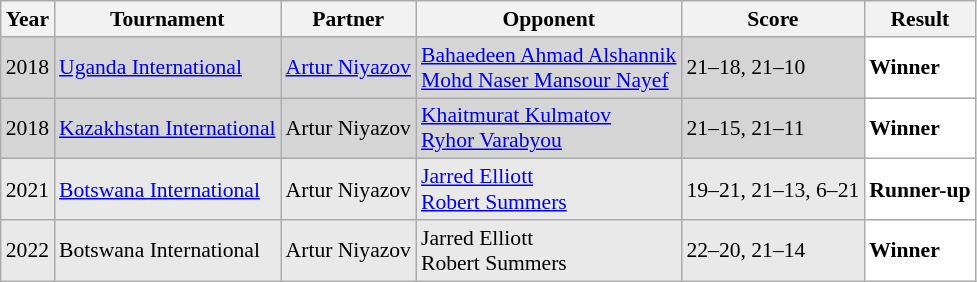<table class="sortable wikitable" style="font-size: 90%;">
<tr>
<th>Year</th>
<th>Tournament</th>
<th>Partner</th>
<th>Opponent</th>
<th>Score</th>
<th>Result</th>
</tr>
<tr style="background:#D5D5D5">
<td align="center">2018</td>
<td align="left"><a href='#'>Uganda International</a></td>
<td align="left"> <a href='#'>Artur Niyazov</a></td>
<td align="left"> <a href='#'>Bahaedeen Ahmad Alshannik</a><br> <a href='#'>Mohd Naser Mansour Nayef</a></td>
<td align="left">21–18, 21–10</td>
<td style="text-align:left; background:white"> <strong>Winner</strong></td>
</tr>
<tr style="background:#D5D5D5">
<td align="center">2018</td>
<td align="left"><a href='#'>Kazakhstan International</a></td>
<td align="left"> Artur Niyazov</td>
<td align="left"> <a href='#'>Khaitmurat Kulmatov</a><br> <a href='#'>Ryhor Varabyou</a></td>
<td align="left">21–15, 21–11</td>
<td style="text-align:left; background:white"> <strong>Winner</strong></td>
</tr>
<tr style="background:#E9E9E9">
<td align="center">2021</td>
<td align="left"><a href='#'>Botswana International</a></td>
<td align="left"> Artur Niyazov</td>
<td align="left"> <a href='#'>Jarred Elliott</a><br> <a href='#'>Robert Summers</a></td>
<td align="left">19–21, 21–13, 6–21</td>
<td style="text-align:left; background:white"> <strong>Runner-up</strong></td>
</tr>
<tr style="background:#E9E9E9">
<td align="center">2022</td>
<td align="left">Botswana International</td>
<td align="left"> Artur Niyazov</td>
<td align="left"> Jarred Elliott<br> Robert Summers</td>
<td align="left">22–20, 21–14</td>
<td style="text-align:left; background:white"> <strong>Winner</strong></td>
</tr>
</table>
